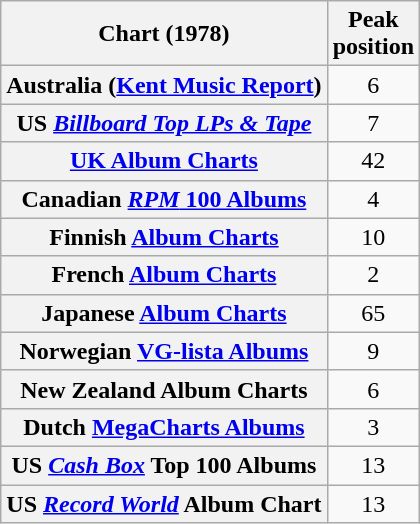<table class="wikitable sortable plainrowheaders">
<tr>
<th scope="col">Chart (1978)</th>
<th scope="col">Peak<br>position</th>
</tr>
<tr>
<th scope="row">Australia (<a href='#'>Kent Music Report</a>)</th>
<td style="text-align:center;">6</td>
</tr>
<tr>
<th scope="row">US <a href='#'><em>Billboard Top LPs & Tape</em></a></th>
<td align="center">7</td>
</tr>
<tr>
<th scope="row"><a href='#'>UK Album Charts</a></th>
<td align="center">42</td>
</tr>
<tr>
<th scope="row">Canadian <a href='#'><em>RPM</em> 100 Albums</a></th>
<td align="center">4</td>
</tr>
<tr>
<th scope="row">Finnish <a href='#'>Album Charts</a></th>
<td align="center">10</td>
</tr>
<tr>
<th scope="row">French <a href='#'>Album Charts</a></th>
<td align="center">2</td>
</tr>
<tr>
<th scope="row">Japanese <a href='#'>Album Charts</a></th>
<td align="center">65</td>
</tr>
<tr>
<th scope="row">Norwegian <a href='#'>VG-lista Albums</a></th>
<td align="center">9</td>
</tr>
<tr>
<th scope="row">New Zealand Album Charts</th>
<td align="center">6</td>
</tr>
<tr>
<th scope="row">Dutch <a href='#'>MegaCharts Albums</a></th>
<td align="center">3</td>
</tr>
<tr>
<th scope="row">US <em><a href='#'>Cash Box</a></em> Top 100 Albums</th>
<td align="center">13</td>
</tr>
<tr>
<th scope="row">US <em><a href='#'>Record World</a></em> Album Chart</th>
<td align="center">13</td>
</tr>
</table>
